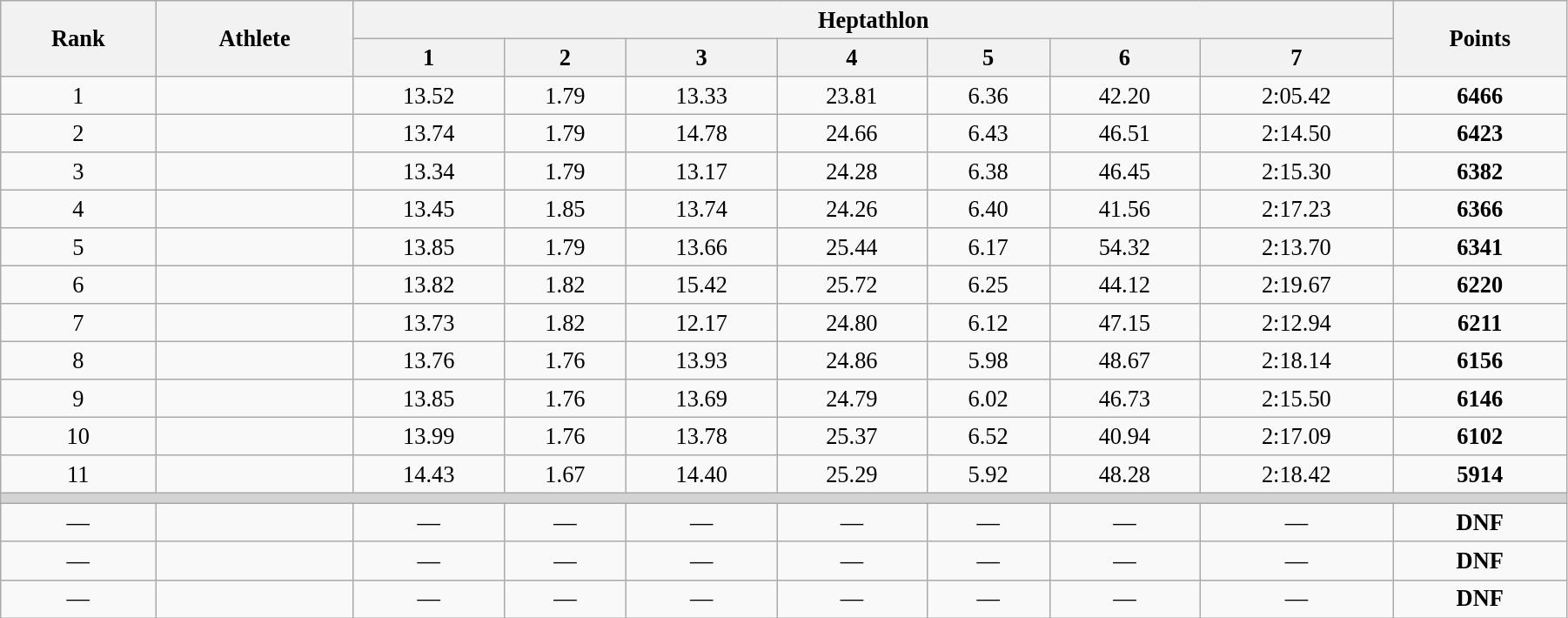<table class="wikitable" style=" text-align:center; font-size:110%;" width="95%">
<tr>
<th rowspan="2">Rank</th>
<th rowspan="2">Athlete</th>
<th colspan="7">Heptathlon</th>
<th rowspan="2">Points</th>
</tr>
<tr>
<th>1</th>
<th>2</th>
<th>3</th>
<th>4</th>
<th>5</th>
<th>6</th>
<th>7</th>
</tr>
<tr>
<td>1</td>
<td align=left></td>
<td>13.52</td>
<td>1.79</td>
<td>13.33</td>
<td>23.81</td>
<td>6.36</td>
<td>42.20</td>
<td>2:05.42</td>
<td><strong>6466</strong></td>
</tr>
<tr>
<td>2</td>
<td align=left></td>
<td>13.74</td>
<td>1.79</td>
<td>14.78</td>
<td>24.66</td>
<td>6.43</td>
<td>46.51</td>
<td>2:14.50</td>
<td><strong>6423</strong></td>
</tr>
<tr>
<td>3</td>
<td align=left></td>
<td>13.34</td>
<td>1.79</td>
<td>13.17</td>
<td>24.28</td>
<td>6.38</td>
<td>46.45</td>
<td>2:15.30</td>
<td><strong>6382</strong></td>
</tr>
<tr>
<td>4</td>
<td align=left></td>
<td>13.45</td>
<td>1.85</td>
<td>13.74</td>
<td>24.26</td>
<td>6.40</td>
<td>41.56</td>
<td>2:17.23</td>
<td><strong>6366</strong></td>
</tr>
<tr>
<td>5</td>
<td align=left></td>
<td>13.85</td>
<td>1.79</td>
<td>13.66</td>
<td>25.44</td>
<td>6.17</td>
<td>54.32</td>
<td>2:13.70</td>
<td><strong>6341</strong></td>
</tr>
<tr>
<td>6</td>
<td align=left></td>
<td>13.82</td>
<td>1.82</td>
<td>15.42</td>
<td>25.72</td>
<td>6.25</td>
<td>44.12</td>
<td>2:19.67</td>
<td><strong>6220</strong></td>
</tr>
<tr>
<td>7</td>
<td align=left></td>
<td>13.73</td>
<td>1.82</td>
<td>12.17</td>
<td>24.80</td>
<td>6.12</td>
<td>47.15</td>
<td>2:12.94</td>
<td><strong>6211</strong></td>
</tr>
<tr>
<td>8</td>
<td align=left></td>
<td>13.76</td>
<td>1.76</td>
<td>13.93</td>
<td>24.86</td>
<td>5.98</td>
<td>48.67</td>
<td>2:18.14</td>
<td><strong>6156</strong></td>
</tr>
<tr>
<td>9</td>
<td align=left></td>
<td>13.85</td>
<td>1.76</td>
<td>13.69</td>
<td>24.79</td>
<td>6.02</td>
<td>46.73</td>
<td>2:15.50</td>
<td><strong>6146</strong></td>
</tr>
<tr>
<td>10</td>
<td align=left></td>
<td>13.99</td>
<td>1.76</td>
<td>13.78</td>
<td>25.37</td>
<td>6.52</td>
<td>40.94</td>
<td>2:17.09</td>
<td><strong>6102</strong></td>
</tr>
<tr>
<td>11</td>
<td align=left></td>
<td>14.43</td>
<td>1.67</td>
<td>14.40</td>
<td>25.29</td>
<td>5.92</td>
<td>48.28</td>
<td>2:18.42</td>
<td><strong>5914</strong></td>
</tr>
<tr>
<td colspan=10 bgcolor=lightgray></td>
</tr>
<tr>
<td>—</td>
<td align=left></td>
<td>—</td>
<td>—</td>
<td>—</td>
<td>—</td>
<td>—</td>
<td>—</td>
<td>—</td>
<td><strong>DNF</strong></td>
</tr>
<tr>
<td>—</td>
<td align=left></td>
<td>—</td>
<td>—</td>
<td>—</td>
<td>—</td>
<td>—</td>
<td>—</td>
<td>—</td>
<td><strong>DNF</strong></td>
</tr>
<tr>
<td>—</td>
<td align=left></td>
<td>—</td>
<td>—</td>
<td>—</td>
<td>—</td>
<td>—</td>
<td>—</td>
<td>—</td>
<td><strong>DNF</strong></td>
</tr>
</table>
